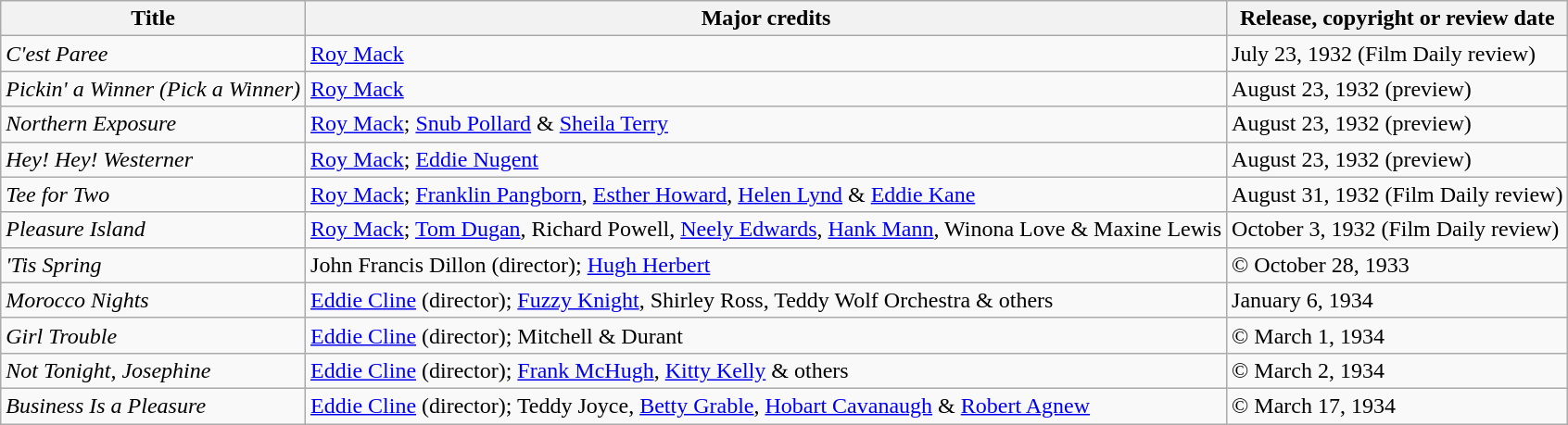<table class="wikitable sortable" border="1">
<tr>
<th>Title</th>
<th>Major credits</th>
<th>Release, copyright or review date</th>
</tr>
<tr>
<td><em>C'est Paree</em></td>
<td><a href='#'>Roy Mack</a></td>
<td>July 23, 1932 (Film Daily review)</td>
</tr>
<tr>
<td><em>Pickin' a Winner (Pick a Winner) </em></td>
<td><a href='#'>Roy Mack</a></td>
<td>August 23, 1932 (preview)</td>
</tr>
<tr>
<td><em>Northern Exposure</em></td>
<td><a href='#'>Roy Mack</a>; <a href='#'>Snub Pollard</a> & <a href='#'>Sheila Terry</a></td>
<td>August 23, 1932 (preview)</td>
</tr>
<tr>
<td><em>Hey! Hey! Westerner</em></td>
<td><a href='#'>Roy Mack</a>; <a href='#'>Eddie Nugent</a></td>
<td>August 23, 1932 (preview)</td>
</tr>
<tr>
<td><em>Tee for Two</em></td>
<td><a href='#'>Roy Mack</a>; <a href='#'>Franklin Pangborn</a>, <a href='#'>Esther Howard</a>, <a href='#'>Helen Lynd</a> & <a href='#'>Eddie Kane</a></td>
<td>August 31, 1932 (Film Daily review)</td>
</tr>
<tr>
<td><em>Pleasure Island</em></td>
<td><a href='#'>Roy Mack</a>; <a href='#'>Tom Dugan</a>, Richard Powell, <a href='#'>Neely Edwards</a>, <a href='#'>Hank Mann</a>, Winona Love & Maxine Lewis</td>
<td>October 3, 1932 (Film Daily review)</td>
</tr>
<tr>
<td><em> 'Tis Spring</em></td>
<td>John Francis Dillon (director); <a href='#'>Hugh Herbert</a></td>
<td>© October 28, 1933</td>
</tr>
<tr>
<td><em>Morocco Nights</em></td>
<td><a href='#'>Eddie Cline</a> (director); <a href='#'>Fuzzy Knight</a>, Shirley Ross, Teddy Wolf Orchestra & others</td>
<td>January 6, 1934</td>
</tr>
<tr>
<td><em>Girl Trouble</em></td>
<td><a href='#'>Eddie Cline</a> (director); Mitchell & Durant</td>
<td>© March 1, 1934</td>
</tr>
<tr>
<td><em>Not Tonight, Josephine</em></td>
<td><a href='#'>Eddie Cline</a> (director); <a href='#'>Frank McHugh</a>, <a href='#'>Kitty Kelly</a> & others</td>
<td>© March 2, 1934</td>
</tr>
<tr>
<td><em>Business Is a Pleasure</em></td>
<td><a href='#'>Eddie Cline</a> (director); Teddy Joyce, <a href='#'>Betty Grable</a>, <a href='#'>Hobart Cavanaugh</a> & <a href='#'>Robert Agnew</a></td>
<td>© March 17, 1934</td>
</tr>
</table>
